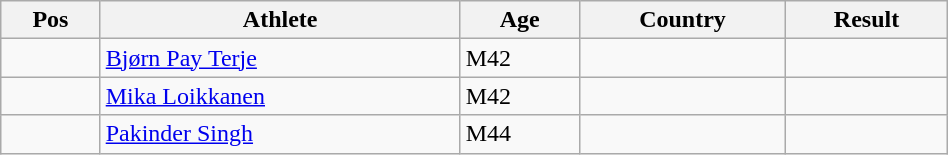<table class="wikitable"  style="text-align:center; width:50%;">
<tr>
<th>Pos</th>
<th>Athlete</th>
<th>Age</th>
<th>Country</th>
<th>Result</th>
</tr>
<tr>
<td align=center></td>
<td align=left><a href='#'>Bjørn Pay Terje</a></td>
<td align=left>M42</td>
<td align=left></td>
<td></td>
</tr>
<tr>
<td align=center></td>
<td align=left><a href='#'>Mika Loikkanen</a></td>
<td align=left>M42</td>
<td align=left></td>
<td></td>
</tr>
<tr>
<td align=center></td>
<td align=left><a href='#'>Pakinder Singh</a></td>
<td align=left>M44</td>
<td align=left></td>
<td></td>
</tr>
</table>
